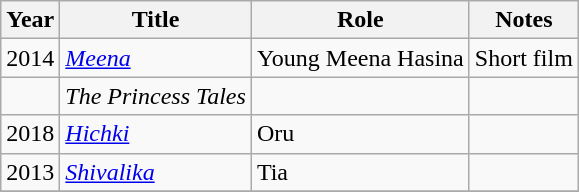<table class="wikitable sortable">
<tr>
<th>Year</th>
<th>Title</th>
<th>Role</th>
<th>Notes</th>
</tr>
<tr>
<td>2014</td>
<td><em><a href='#'>Meena</a></em></td>
<td>Young Meena Hasina</td>
<td>Short film</td>
</tr>
<tr>
<td></td>
<td><em>The Princess Tales</em></td>
<td></td>
<td></td>
</tr>
<tr>
<td>2018</td>
<td><em><a href='#'>Hichki</a></em></td>
<td>Oru</td>
<td></td>
</tr>
<tr>
<td>2013</td>
<td><em><a href='#'>Shivalika</a></em></td>
<td>Tia</td>
<td></td>
</tr>
<tr>
</tr>
</table>
